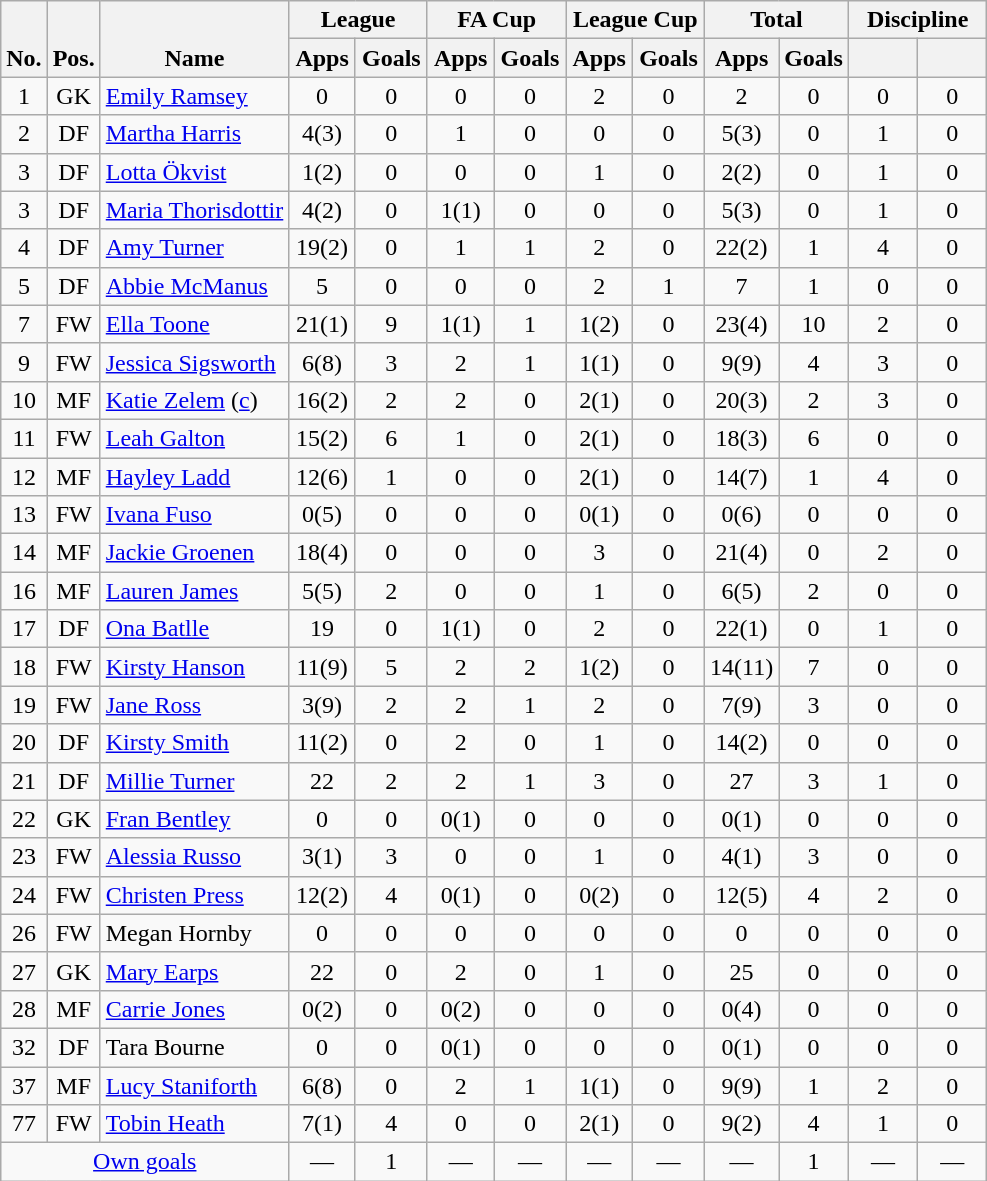<table class="wikitable" style="text-align:center">
<tr>
<th rowspan="2" valign="bottom">No.</th>
<th rowspan="2" valign="bottom">Pos.</th>
<th rowspan="2" valign="bottom">Name</th>
<th colspan="2" width="85">League</th>
<th colspan="2" width="85">FA Cup</th>
<th colspan="2" width="85">League Cup</th>
<th colspan="2" width="85">Total</th>
<th colspan="2" width="85">Discipline</th>
</tr>
<tr>
<th>Apps</th>
<th>Goals</th>
<th>Apps</th>
<th>Goals</th>
<th>Apps</th>
<th>Goals</th>
<th>Apps</th>
<th>Goals</th>
<th></th>
<th></th>
</tr>
<tr>
<td>1</td>
<td>GK</td>
<td align="left"> <a href='#'>Emily Ramsey</a></td>
<td>0</td>
<td>0</td>
<td>0</td>
<td>0</td>
<td>2</td>
<td>0</td>
<td>2</td>
<td>0</td>
<td>0</td>
<td>0</td>
</tr>
<tr>
<td>2</td>
<td>DF</td>
<td align="left"> <a href='#'>Martha Harris</a></td>
<td>4(3)</td>
<td>0</td>
<td>1</td>
<td>0</td>
<td>0</td>
<td>0</td>
<td>5(3)</td>
<td>0</td>
<td>1</td>
<td>0</td>
</tr>
<tr>
<td>3</td>
<td>DF</td>
<td align="left"> <a href='#'>Lotta Ökvist</a></td>
<td>1(2)</td>
<td>0</td>
<td>0</td>
<td>0</td>
<td>1</td>
<td>0</td>
<td>2(2)</td>
<td>0</td>
<td>1</td>
<td>0</td>
</tr>
<tr>
<td>3</td>
<td>DF</td>
<td align="left"> <a href='#'>Maria Thorisdottir</a></td>
<td>4(2)</td>
<td>0</td>
<td>1(1)</td>
<td>0</td>
<td>0</td>
<td>0</td>
<td>5(3)</td>
<td>0</td>
<td>1</td>
<td>0</td>
</tr>
<tr>
<td>4</td>
<td>DF</td>
<td align="left"> <a href='#'>Amy Turner</a></td>
<td>19(2)</td>
<td>0</td>
<td>1</td>
<td>1</td>
<td>2</td>
<td>0</td>
<td>22(2)</td>
<td>1</td>
<td>4</td>
<td>0</td>
</tr>
<tr>
<td>5</td>
<td>DF</td>
<td align="left"> <a href='#'>Abbie McManus</a></td>
<td>5</td>
<td>0</td>
<td>0</td>
<td>0</td>
<td>2</td>
<td>1</td>
<td>7</td>
<td>1</td>
<td>0</td>
<td>0</td>
</tr>
<tr>
<td>7</td>
<td>FW</td>
<td align="left"> <a href='#'>Ella Toone</a></td>
<td>21(1)</td>
<td>9</td>
<td>1(1)</td>
<td>1</td>
<td>1(2)</td>
<td>0</td>
<td>23(4)</td>
<td>10</td>
<td>2</td>
<td>0</td>
</tr>
<tr>
<td>9</td>
<td>FW</td>
<td align="left"> <a href='#'>Jessica Sigsworth</a></td>
<td>6(8)</td>
<td>3</td>
<td>2</td>
<td>1</td>
<td>1(1)</td>
<td>0</td>
<td>9(9)</td>
<td>4</td>
<td>3</td>
<td>0</td>
</tr>
<tr>
<td>10</td>
<td>MF</td>
<td align="left"> <a href='#'>Katie Zelem</a> (<a href='#'>c</a>)</td>
<td>16(2)</td>
<td>2</td>
<td>2</td>
<td>0</td>
<td>2(1)</td>
<td>0</td>
<td>20(3)</td>
<td>2</td>
<td>3</td>
<td>0</td>
</tr>
<tr>
<td>11</td>
<td>FW</td>
<td align="left"> <a href='#'>Leah Galton</a></td>
<td>15(2)</td>
<td>6</td>
<td>1</td>
<td>0</td>
<td>2(1)</td>
<td>0</td>
<td>18(3)</td>
<td>6</td>
<td>0</td>
<td>0</td>
</tr>
<tr>
<td>12</td>
<td>MF</td>
<td align="left"> <a href='#'>Hayley Ladd</a></td>
<td>12(6)</td>
<td>1</td>
<td>0</td>
<td>0</td>
<td>2(1)</td>
<td>0</td>
<td>14(7)</td>
<td>1</td>
<td>4</td>
<td>0</td>
</tr>
<tr>
<td>13</td>
<td>FW</td>
<td align="left"> <a href='#'>Ivana Fuso</a></td>
<td>0(5)</td>
<td>0</td>
<td>0</td>
<td>0</td>
<td>0(1)</td>
<td>0</td>
<td>0(6)</td>
<td>0</td>
<td>0</td>
<td>0</td>
</tr>
<tr>
<td>14</td>
<td>MF</td>
<td align="left"> <a href='#'>Jackie Groenen</a></td>
<td>18(4)</td>
<td>0</td>
<td>0</td>
<td>0</td>
<td>3</td>
<td>0</td>
<td>21(4)</td>
<td>0</td>
<td>2</td>
<td>0</td>
</tr>
<tr>
<td>16</td>
<td>MF</td>
<td align="left"> <a href='#'>Lauren James</a></td>
<td>5(5)</td>
<td>2</td>
<td>0</td>
<td>0</td>
<td>1</td>
<td>0</td>
<td>6(5)</td>
<td>2</td>
<td>0</td>
<td>0</td>
</tr>
<tr>
<td>17</td>
<td>DF</td>
<td align="left"> <a href='#'>Ona Batlle</a></td>
<td>19</td>
<td>0</td>
<td>1(1)</td>
<td>0</td>
<td>2</td>
<td>0</td>
<td>22(1)</td>
<td>0</td>
<td>1</td>
<td>0</td>
</tr>
<tr>
<td>18</td>
<td>FW</td>
<td align="left"> <a href='#'>Kirsty Hanson</a></td>
<td>11(9)</td>
<td>5</td>
<td>2</td>
<td>2</td>
<td>1(2)</td>
<td>0</td>
<td>14(11)</td>
<td>7</td>
<td>0</td>
<td>0</td>
</tr>
<tr>
<td>19</td>
<td>FW</td>
<td align="left"> <a href='#'>Jane Ross</a></td>
<td>3(9)</td>
<td>2</td>
<td>2</td>
<td>1</td>
<td>2</td>
<td>0</td>
<td>7(9)</td>
<td>3</td>
<td>0</td>
<td>0</td>
</tr>
<tr>
<td>20</td>
<td>DF</td>
<td align="left"> <a href='#'>Kirsty Smith</a></td>
<td>11(2)</td>
<td>0</td>
<td>2</td>
<td>0</td>
<td>1</td>
<td>0</td>
<td>14(2)</td>
<td>0</td>
<td>0</td>
<td>0</td>
</tr>
<tr>
<td>21</td>
<td>DF</td>
<td align="left"> <a href='#'>Millie Turner</a></td>
<td>22</td>
<td>2</td>
<td>2</td>
<td>1</td>
<td>3</td>
<td>0</td>
<td>27</td>
<td>3</td>
<td>1</td>
<td>0</td>
</tr>
<tr>
<td>22</td>
<td>GK</td>
<td align="left"> <a href='#'>Fran Bentley</a></td>
<td>0</td>
<td>0</td>
<td>0(1)</td>
<td>0</td>
<td>0</td>
<td>0</td>
<td>0(1)</td>
<td>0</td>
<td>0</td>
<td>0</td>
</tr>
<tr>
<td>23</td>
<td>FW</td>
<td align="left"> <a href='#'>Alessia Russo</a></td>
<td>3(1)</td>
<td>3</td>
<td>0</td>
<td>0</td>
<td>1</td>
<td>0</td>
<td>4(1)</td>
<td>3</td>
<td>0</td>
<td>0</td>
</tr>
<tr>
<td>24</td>
<td>FW</td>
<td align="left"> <a href='#'>Christen Press</a></td>
<td>12(2)</td>
<td>4</td>
<td>0(1)</td>
<td>0</td>
<td>0(2)</td>
<td>0</td>
<td>12(5)</td>
<td>4</td>
<td>2</td>
<td>0</td>
</tr>
<tr>
<td>26</td>
<td>FW</td>
<td align="left"> Megan Hornby</td>
<td>0</td>
<td>0</td>
<td>0</td>
<td>0</td>
<td>0</td>
<td>0</td>
<td>0</td>
<td>0</td>
<td>0</td>
<td>0</td>
</tr>
<tr>
<td>27</td>
<td>GK</td>
<td align="left"> <a href='#'>Mary Earps</a></td>
<td>22</td>
<td>0</td>
<td>2</td>
<td>0</td>
<td>1</td>
<td>0</td>
<td>25</td>
<td>0</td>
<td>0</td>
<td>0</td>
</tr>
<tr>
<td>28</td>
<td>MF</td>
<td align="left"> <a href='#'>Carrie Jones</a></td>
<td>0(2)</td>
<td>0</td>
<td>0(2)</td>
<td>0</td>
<td>0</td>
<td>0</td>
<td>0(4)</td>
<td>0</td>
<td>0</td>
<td>0</td>
</tr>
<tr>
<td>32</td>
<td>DF</td>
<td align="left"> Tara Bourne</td>
<td>0</td>
<td>0</td>
<td>0(1)</td>
<td>0</td>
<td>0</td>
<td>0</td>
<td>0(1)</td>
<td>0</td>
<td>0</td>
<td>0</td>
</tr>
<tr>
<td>37</td>
<td>MF</td>
<td align="left"> <a href='#'>Lucy Staniforth</a></td>
<td>6(8)</td>
<td>0</td>
<td>2</td>
<td>1</td>
<td>1(1)</td>
<td>0</td>
<td>9(9)</td>
<td>1</td>
<td>2</td>
<td>0</td>
</tr>
<tr>
<td>77</td>
<td>FW</td>
<td align="left"> <a href='#'>Tobin Heath</a></td>
<td>7(1)</td>
<td>4</td>
<td>0</td>
<td>0</td>
<td>2(1)</td>
<td>0</td>
<td>9(2)</td>
<td>4</td>
<td>1</td>
<td>0</td>
</tr>
<tr>
<td colspan=3><a href='#'>Own goals</a></td>
<td>—</td>
<td>1</td>
<td>—</td>
<td>—</td>
<td>—</td>
<td>—</td>
<td>—</td>
<td>1</td>
<td>—</td>
<td>—</td>
</tr>
</table>
